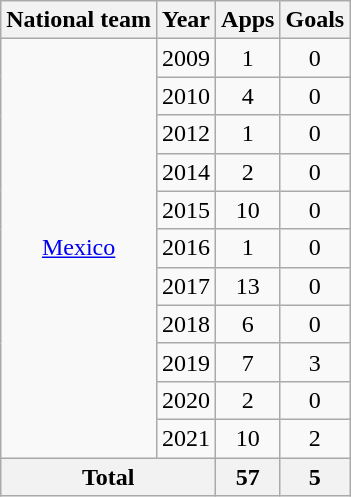<table class="wikitable" style="text-align:center">
<tr>
<th>National team</th>
<th>Year</th>
<th>Apps</th>
<th>Goals</th>
</tr>
<tr>
<td rowspan="11"><a href='#'>Mexico</a></td>
<td>2009</td>
<td>1</td>
<td>0</td>
</tr>
<tr>
<td>2010</td>
<td>4</td>
<td>0</td>
</tr>
<tr>
<td>2012</td>
<td>1</td>
<td>0</td>
</tr>
<tr>
<td>2014</td>
<td>2</td>
<td>0</td>
</tr>
<tr>
<td>2015</td>
<td>10</td>
<td>0</td>
</tr>
<tr>
<td>2016</td>
<td>1</td>
<td>0</td>
</tr>
<tr>
<td>2017</td>
<td>13</td>
<td>0</td>
</tr>
<tr>
<td>2018</td>
<td>6</td>
<td>0</td>
</tr>
<tr>
<td>2019</td>
<td>7</td>
<td>3</td>
</tr>
<tr>
<td>2020</td>
<td>2</td>
<td>0</td>
</tr>
<tr>
<td>2021</td>
<td>10</td>
<td>2</td>
</tr>
<tr>
<th colspan="2">Total</th>
<th>57</th>
<th>5</th>
</tr>
</table>
